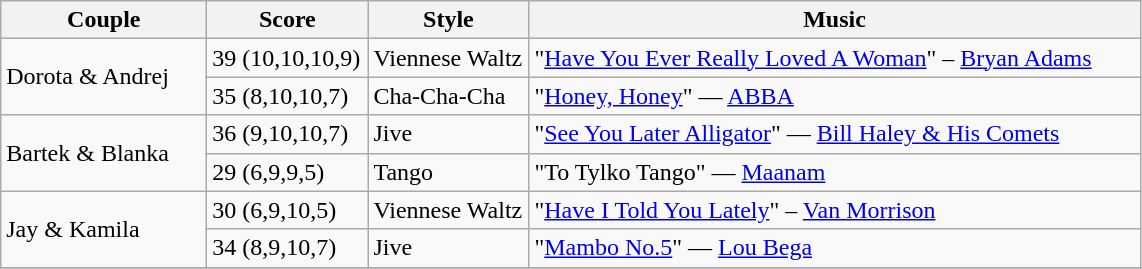<table class="wikitable">
<tr>
<th width="130">Couple</th>
<th width="100">Score</th>
<th width="100">Style</th>
<th width="400">Music</th>
</tr>
<tr>
<td rowspan="2">Dorota & Andrej</td>
<td>39 (10,10,10,9)</td>
<td>Viennese Waltz</td>
<td>"<a href='#'>Have You Ever Really Loved A Woman</a>" – <a href='#'>Bryan Adams</a></td>
</tr>
<tr>
<td>35 (8,10,10,7)</td>
<td>Cha-Cha-Cha</td>
<td>"<a href='#'>Honey, Honey</a>" — <a href='#'>ABBA</a></td>
</tr>
<tr>
<td rowspan="2">Bartek & Blanka</td>
<td>36 (9,10,10,7)</td>
<td>Jive</td>
<td>"<a href='#'>See You Later Alligator</a>" — <a href='#'>Bill Haley & His Comets</a></td>
</tr>
<tr>
<td>29 (6,9,9,5)</td>
<td>Tango</td>
<td>"To Tylko Tango" — <a href='#'>Maanam</a></td>
</tr>
<tr>
<td rowspan="2">Jay & Kamila</td>
<td>30 (6,9,10,5)</td>
<td>Viennese Waltz</td>
<td>"<a href='#'>Have I Told You Lately</a>" – <a href='#'>Van Morrison</a></td>
</tr>
<tr>
<td>34 (8,9,10,7)</td>
<td>Jive</td>
<td>"<a href='#'>Mambo No.5</a>" — <a href='#'>Lou Bega</a></td>
</tr>
<tr>
</tr>
</table>
